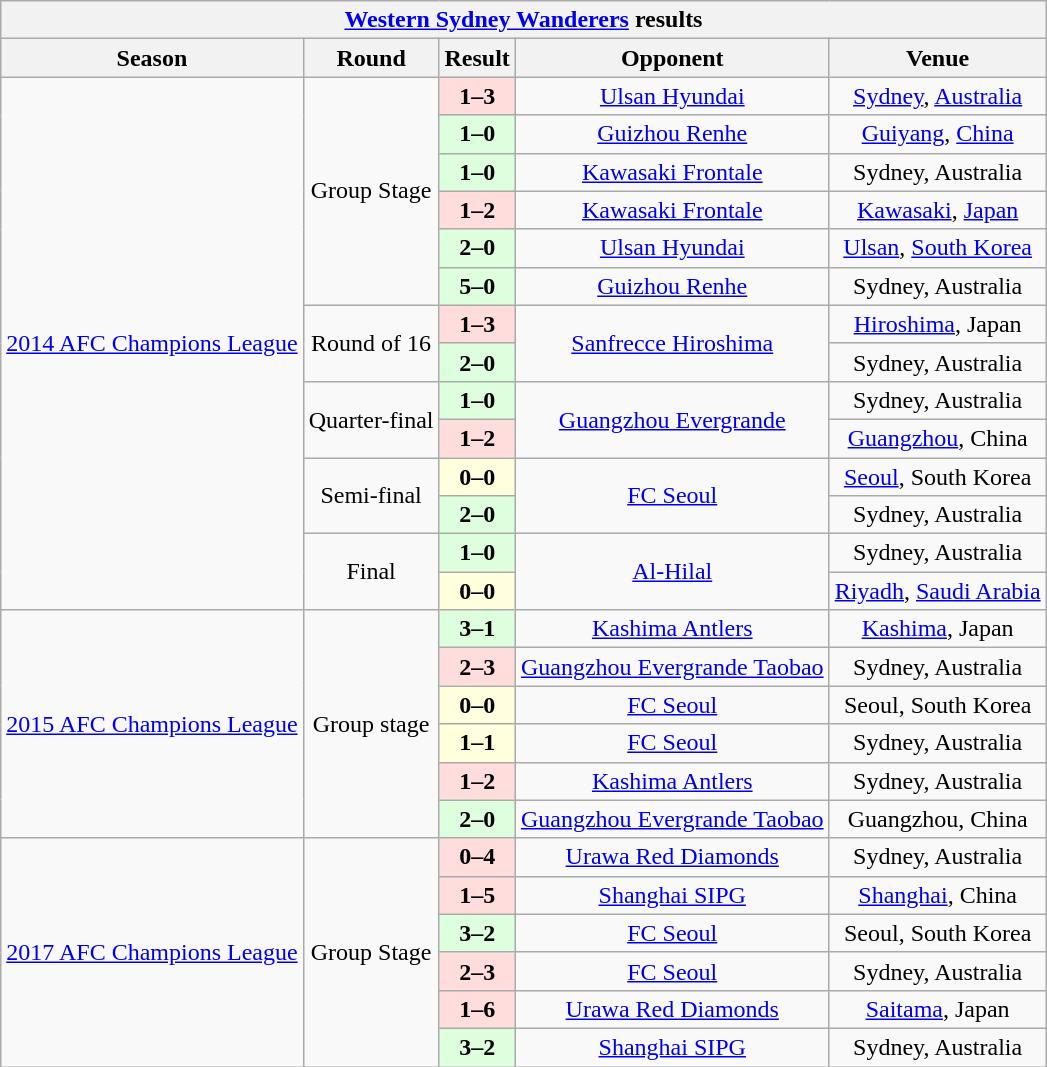<table class="wikitable" style="text-align:">
<tr>
<th colspan=5><a href='#'>Western Sydney Wanderers</a> results</th>
</tr>
<tr>
<th>Season</th>
<th>Round</th>
<th>Result</th>
<th>Opponent</th>
<th>Venue</th>
</tr>
<tr align=center>
<td rowspan="14" align=center><a href='#'>2014 AFC Champions League</a></td>
<td rowspan=6>Group Stage</td>
<td bgcolor=#ffdddd><strong>1–3</strong></td>
<td> <a href='#'>Ulsan Hyundai</a></td>
<td><a href='#'>Sydney</a>, <a href='#'>Australia</a></td>
</tr>
<tr align=center>
<td bgcolor=#ddffdd><strong>1–0</strong></td>
<td> <a href='#'>Guizhou Renhe</a></td>
<td><a href='#'>Guiyang</a>, <a href='#'>China</a></td>
</tr>
<tr align=center>
<td bgcolor=#ddffdd><strong>1–0</strong></td>
<td> <a href='#'>Kawasaki Frontale</a></td>
<td>Sydney, Australia</td>
</tr>
<tr align=center>
<td bgcolor=#ffdddd><strong>1–2</strong></td>
<td> <a href='#'>Kawasaki Frontale</a></td>
<td><a href='#'>Kawasaki</a>, <a href='#'>Japan</a></td>
</tr>
<tr align=center>
<td bgcolor=#ddffdd><strong>2–0</strong></td>
<td> <a href='#'>Ulsan Hyundai</a></td>
<td><a href='#'>Ulsan</a>, <a href='#'>South Korea</a></td>
</tr>
<tr align=center>
<td bgcolor=#ddffdd><strong>5–0</strong></td>
<td> <a href='#'>Guizhou Renhe</a></td>
<td>Sydney, Australia</td>
</tr>
<tr align=center>
<td rowspan=2>Round of 16</td>
<td bgcolor=#ffdddd><strong>1–3</strong></td>
<td rowspan=2> <a href='#'>Sanfrecce Hiroshima</a></td>
<td><a href='#'>Hiroshima</a>, Japan</td>
</tr>
<tr align=center>
<td bgcolor=#ddffdd><strong>2–0</strong></td>
<td>Sydney, Australia</td>
</tr>
<tr align=center>
<td rowspan=2>Quarter-final</td>
<td bgcolor=#ddffdd><strong>1–0</strong></td>
<td rowspan=2> <a href='#'>Guangzhou Evergrande</a></td>
<td>Sydney, Australia</td>
</tr>
<tr align=center>
<td bgcolor=#ffdddd><strong>1–2</strong></td>
<td><a href='#'>Guangzhou</a>, China</td>
</tr>
<tr align=center>
<td rowspan=2>Semi-final</td>
<td bgcolor=#ffffdd><strong>0–0</strong></td>
<td rowspan=2> <a href='#'>FC Seoul</a></td>
<td><a href='#'>Seoul</a>, South Korea</td>
</tr>
<tr align=center>
<td bgcolor=#ddffdd><strong>2–0</strong></td>
<td>Sydney, Australia</td>
</tr>
<tr align=center>
<td rowspan=2>Final</td>
<td bgcolor=#ddffdd><strong>1–0</strong></td>
<td rowspan=2> <a href='#'>Al-Hilal</a></td>
<td>Sydney, Australia</td>
</tr>
<tr align=center>
<td bgcolor=#ffffdd><strong>0–0</strong></td>
<td><a href='#'>Riyadh</a>, <a href='#'>Saudi Arabia</a></td>
</tr>
<tr align=center>
<td rowspan=6><a href='#'>2015 AFC Champions League</a></td>
<td rowspan=6>Group stage</td>
<td bgcolor=#ddffdd><strong>3–1</strong></td>
<td> <a href='#'>Kashima Antlers</a></td>
<td><a href='#'>Kashima</a>, Japan</td>
</tr>
<tr align=center>
<td bgcolor=#ffdddd><strong>2–3</strong></td>
<td> <a href='#'>Guangzhou Evergrande Taobao</a></td>
<td>Sydney, Australia</td>
</tr>
<tr align=center>
<td bgcolor=#ffffdd><strong>0–0</strong></td>
<td> <a href='#'>FC Seoul</a></td>
<td>Seoul, South Korea</td>
</tr>
<tr align=center>
<td bgcolor=#ffffdd><strong>1–1</strong></td>
<td> <a href='#'>FC Seoul</a></td>
<td>Sydney, Australia</td>
</tr>
<tr align=center>
<td bgcolor=#ffdddd><strong>1–2</strong></td>
<td> <a href='#'>Kashima Antlers</a></td>
<td>Sydney, Australia</td>
</tr>
<tr align=center>
<td bgcolor=#ddffdd><strong>2–0</strong></td>
<td> <a href='#'>Guangzhou Evergrande Taobao</a></td>
<td>Guangzhou, China</td>
</tr>
<tr align=center>
<td rowspan="6" align=center><a href='#'>2017 AFC Champions League</a></td>
<td rowspan="6">Group Stage</td>
<td bgcolor=#ffdddd><strong>0–4</strong></td>
<td> <a href='#'>Urawa Red Diamonds</a></td>
<td>Sydney, Australia</td>
</tr>
<tr align=center>
<td bgcolor=#ffdddd><strong>1–5</strong></td>
<td> <a href='#'>Shanghai SIPG</a></td>
<td><a href='#'>Shanghai</a>, China</td>
</tr>
<tr align=center>
<td bgcolor=#ddffdd><strong>3–2</strong></td>
<td> <a href='#'>FC Seoul</a></td>
<td>Seoul, South Korea</td>
</tr>
<tr align=center>
<td bgcolor=#ffdddd><strong>2–3</strong></td>
<td> <a href='#'>FC Seoul</a></td>
<td>Sydney, Australia</td>
</tr>
<tr align=center>
<td bgcolor=#ffdddd><strong>1–6</strong></td>
<td> <a href='#'>Urawa Red Diamonds</a></td>
<td><a href='#'>Saitama</a>, Japan</td>
</tr>
<tr align=center>
<td bgcolor=#ddffdd><strong>3–2</strong></td>
<td> <a href='#'>Shanghai SIPG</a></td>
<td>Sydney, Australia</td>
</tr>
</table>
